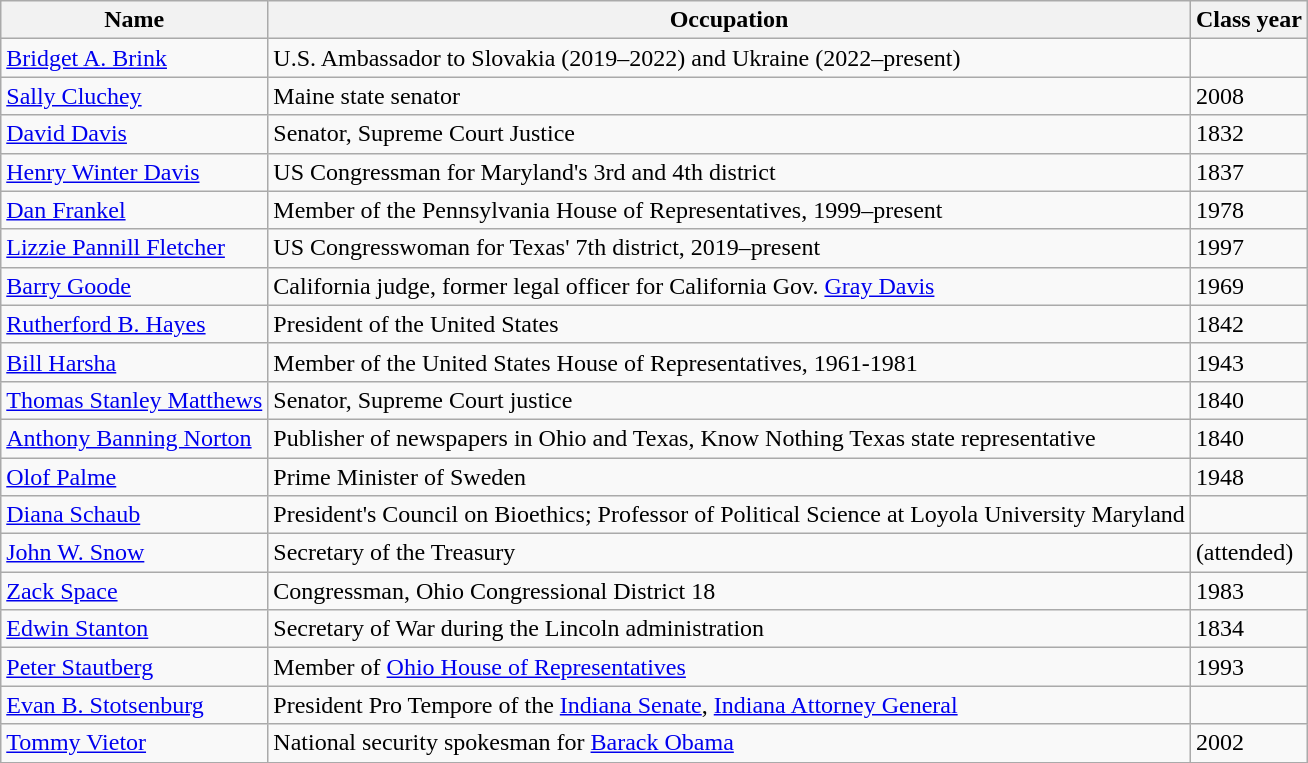<table class="wikitable">
<tr>
<th>Name</th>
<th>Occupation</th>
<th>Class year</th>
</tr>
<tr>
<td><a href='#'>Bridget A. Brink</a></td>
<td>U.S. Ambassador to Slovakia (2019–2022) and Ukraine (2022–present)</td>
<td></td>
</tr>
<tr>
<td><a href='#'>Sally Cluchey</a></td>
<td>Maine state senator</td>
<td>2008</td>
</tr>
<tr>
<td><a href='#'>David Davis</a></td>
<td>Senator, Supreme Court Justice</td>
<td>1832</td>
</tr>
<tr>
<td><a href='#'>Henry Winter Davis</a></td>
<td>US Congressman for Maryland's 3rd and 4th district</td>
<td>1837</td>
</tr>
<tr>
<td><a href='#'>Dan Frankel</a></td>
<td>Member of the Pennsylvania House of Representatives, 1999–present</td>
<td>1978</td>
</tr>
<tr>
<td><a href='#'>Lizzie Pannill Fletcher</a></td>
<td>US Congresswoman for Texas' 7th district, 2019–present</td>
<td>1997</td>
</tr>
<tr>
<td><a href='#'>Barry Goode</a></td>
<td>California judge, former legal officer for California Gov. <a href='#'>Gray Davis</a></td>
<td>1969</td>
</tr>
<tr>
<td><a href='#'>Rutherford B. Hayes</a></td>
<td>President of the United States</td>
<td>1842</td>
</tr>
<tr>
<td><a href='#'>Bill Harsha</a></td>
<td>Member of the United States House of Representatives, 1961-1981</td>
<td>1943</td>
</tr>
<tr>
<td><a href='#'>Thomas Stanley Matthews</a></td>
<td>Senator, Supreme Court justice</td>
<td>1840</td>
</tr>
<tr>
<td><a href='#'>Anthony Banning Norton</a></td>
<td>Publisher of newspapers in Ohio and Texas, Know Nothing Texas state representative</td>
<td>1840</td>
</tr>
<tr>
<td><a href='#'>Olof Palme</a></td>
<td>Prime Minister of Sweden</td>
<td>1948</td>
</tr>
<tr>
<td><a href='#'>Diana Schaub</a></td>
<td>President's Council on Bioethics; Professor of Political Science at Loyola University Maryland</td>
<td></td>
</tr>
<tr>
<td><a href='#'>John W. Snow</a></td>
<td>Secretary of the Treasury</td>
<td>(attended)</td>
</tr>
<tr>
<td><a href='#'>Zack Space</a></td>
<td>Congressman, Ohio Congressional District 18</td>
<td>1983</td>
</tr>
<tr>
<td><a href='#'>Edwin Stanton</a></td>
<td>Secretary of War during the Lincoln administration</td>
<td>1834</td>
</tr>
<tr>
<td><a href='#'>Peter Stautberg</a></td>
<td>Member of <a href='#'>Ohio House of Representatives</a></td>
<td>1993</td>
</tr>
<tr>
<td><a href='#'>Evan B. Stotsenburg</a></td>
<td>President Pro Tempore of the <a href='#'>Indiana Senate</a>, <a href='#'>Indiana Attorney General</a></td>
<td></td>
</tr>
<tr>
<td><a href='#'>Tommy Vietor</a></td>
<td>National security spokesman for <a href='#'>Barack Obama</a></td>
<td>2002</td>
</tr>
<tr>
</tr>
</table>
